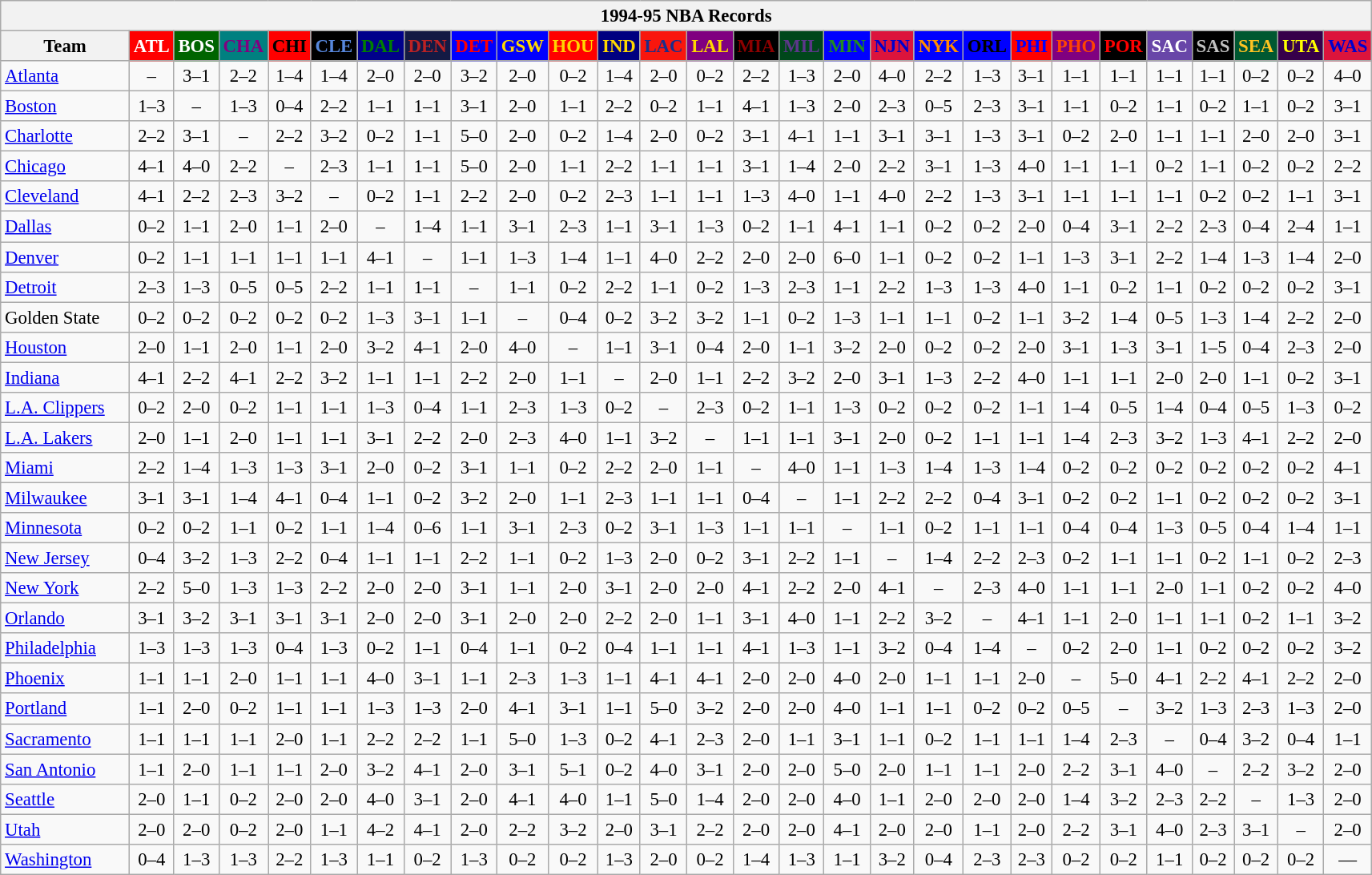<table class="wikitable" style="font-size:95%; text-align:center;">
<tr>
<th colspan=28>1994-95 NBA Records</th>
</tr>
<tr>
<th width=100>Team</th>
<th style="background:#FF0000;color:#FFFFFF;width=35">ATL</th>
<th style="background:#006400;color:#FFFFFF;width=35">BOS</th>
<th style="background:#008080;color:#800080;width=35">CHA</th>
<th style="background:#FF0000;color:#000000;width=35">CHI</th>
<th style="background:#000000;color:#5787DC;width=35">CLE</th>
<th style="background:#00008B;color:#008000;width=35">DAL</th>
<th style="background:#141A44;color:#BC2224;width=35">DEN</th>
<th style="background:#0000FF;color:#FF0000;width=35">DET</th>
<th style="background:#0000FF;color:#FFD700;width=35">GSW</th>
<th style="background:#FF0000;color:#FFD700;width=35">HOU</th>
<th style="background:#000080;color:#FFD700;width=35">IND</th>
<th style="background:#F9160D;color:#1A2E8B;width=35">LAC</th>
<th style="background:#800080;color:#FFD700;width=35">LAL</th>
<th style="background:#000000;color:#8B0000;width=35">MIA</th>
<th style="background:#00471B;color:#5C378A;width=35">MIL</th>
<th style="background:#0000FF;color:#228B22;width=35">MIN</th>
<th style="background:#DC143C;color:#0000CD;width=35">NJN</th>
<th style="background:#0000FF;color:#FF8C00;width=35">NYK</th>
<th style="background:#0000FF;color:#000000;width=35">ORL</th>
<th style="background:#FF0000;color:#0000FF;width=35">PHI</th>
<th style="background:#800080;color:#FF4500;width=35">PHO</th>
<th style="background:#000000;color:#FF0000;width=35">POR</th>
<th style="background:#6846A8;color:#FFFFFF;width=35">SAC</th>
<th style="background:#000000;color:#C0C0C0;width=35">SAS</th>
<th style="background:#005831;color:#FFC322;width=35">SEA</th>
<th style="background:#36004A;color:#FFFF00;width=35">UTA</th>
<th style="background:#DC143C;color:#0000CD;width=35">WAS</th>
</tr>
<tr>
<td style="text-align:left;"><a href='#'>Atlanta</a></td>
<td>–</td>
<td>3–1</td>
<td>2–2</td>
<td>1–4</td>
<td>1–4</td>
<td>2–0</td>
<td>2–0</td>
<td>3–2</td>
<td>2–0</td>
<td>0–2</td>
<td>1–4</td>
<td>2–0</td>
<td>0–2</td>
<td>2–2</td>
<td>1–3</td>
<td>2–0</td>
<td>4–0</td>
<td>2–2</td>
<td>1–3</td>
<td>3–1</td>
<td>1–1</td>
<td>1–1</td>
<td>1–1</td>
<td>1–1</td>
<td>0–2</td>
<td>0–2</td>
<td>4–0</td>
</tr>
<tr>
<td style="text-align:left;"><a href='#'>Boston</a></td>
<td>1–3</td>
<td>–</td>
<td>1–3</td>
<td>0–4</td>
<td>2–2</td>
<td>1–1</td>
<td>1–1</td>
<td>3–1</td>
<td>2–0</td>
<td>1–1</td>
<td>2–2</td>
<td>0–2</td>
<td>1–1</td>
<td>4–1</td>
<td>1–3</td>
<td>2–0</td>
<td>2–3</td>
<td>0–5</td>
<td>2–3</td>
<td>3–1</td>
<td>1–1</td>
<td>0–2</td>
<td>1–1</td>
<td>0–2</td>
<td>1–1</td>
<td>0–2</td>
<td>3–1</td>
</tr>
<tr>
<td style="text-align:left;"><a href='#'>Charlotte</a></td>
<td>2–2</td>
<td>3–1</td>
<td>–</td>
<td>2–2</td>
<td>3–2</td>
<td>0–2</td>
<td>1–1</td>
<td>5–0</td>
<td>2–0</td>
<td>0–2</td>
<td>1–4</td>
<td>2–0</td>
<td>0–2</td>
<td>3–1</td>
<td>4–1</td>
<td>1–1</td>
<td>3–1</td>
<td>3–1</td>
<td>1–3</td>
<td>3–1</td>
<td>0–2</td>
<td>2–0</td>
<td>1–1</td>
<td>1–1</td>
<td>2–0</td>
<td>2–0</td>
<td>3–1</td>
</tr>
<tr>
<td style="text-align:left;"><a href='#'>Chicago</a></td>
<td>4–1</td>
<td>4–0</td>
<td>2–2</td>
<td>–</td>
<td>2–3</td>
<td>1–1</td>
<td>1–1</td>
<td>5–0</td>
<td>2–0</td>
<td>1–1</td>
<td>2–2</td>
<td>1–1</td>
<td>1–1</td>
<td>3–1</td>
<td>1–4</td>
<td>2–0</td>
<td>2–2</td>
<td>3–1</td>
<td>1–3</td>
<td>4–0</td>
<td>1–1</td>
<td>1–1</td>
<td>0–2</td>
<td>1–1</td>
<td>0–2</td>
<td>0–2</td>
<td>2–2</td>
</tr>
<tr>
<td style="text-align:left;"><a href='#'>Cleveland</a></td>
<td>4–1</td>
<td>2–2</td>
<td>2–3</td>
<td>3–2</td>
<td>–</td>
<td>0–2</td>
<td>1–1</td>
<td>2–2</td>
<td>2–0</td>
<td>0–2</td>
<td>2–3</td>
<td>1–1</td>
<td>1–1</td>
<td>1–3</td>
<td>4–0</td>
<td>1–1</td>
<td>4–0</td>
<td>2–2</td>
<td>1–3</td>
<td>3–1</td>
<td>1–1</td>
<td>1–1</td>
<td>1–1</td>
<td>0–2</td>
<td>0–2</td>
<td>1–1</td>
<td>3–1</td>
</tr>
<tr>
<td style="text-align:left;"><a href='#'>Dallas</a></td>
<td>0–2</td>
<td>1–1</td>
<td>2–0</td>
<td>1–1</td>
<td>2–0</td>
<td>–</td>
<td>1–4</td>
<td>1–1</td>
<td>3–1</td>
<td>2–3</td>
<td>1–1</td>
<td>3–1</td>
<td>1–3</td>
<td>0–2</td>
<td>1–1</td>
<td>4–1</td>
<td>1–1</td>
<td>0–2</td>
<td>0–2</td>
<td>2–0</td>
<td>0–4</td>
<td>3–1</td>
<td>2–2</td>
<td>2–3</td>
<td>0–4</td>
<td>2–4</td>
<td>1–1</td>
</tr>
<tr>
<td style="text-align:left;"><a href='#'>Denver</a></td>
<td>0–2</td>
<td>1–1</td>
<td>1–1</td>
<td>1–1</td>
<td>1–1</td>
<td>4–1</td>
<td>–</td>
<td>1–1</td>
<td>1–3</td>
<td>1–4</td>
<td>1–1</td>
<td>4–0</td>
<td>2–2</td>
<td>2–0</td>
<td>2–0</td>
<td>6–0</td>
<td>1–1</td>
<td>0–2</td>
<td>0–2</td>
<td>1–1</td>
<td>1–3</td>
<td>3–1</td>
<td>2–2</td>
<td>1–4</td>
<td>1–3</td>
<td>1–4</td>
<td>2–0</td>
</tr>
<tr>
<td style="text-align:left;"><a href='#'>Detroit</a></td>
<td>2–3</td>
<td>1–3</td>
<td>0–5</td>
<td>0–5</td>
<td>2–2</td>
<td>1–1</td>
<td>1–1</td>
<td>–</td>
<td>1–1</td>
<td>0–2</td>
<td>2–2</td>
<td>1–1</td>
<td>0–2</td>
<td>1–3</td>
<td>2–3</td>
<td>1–1</td>
<td>2–2</td>
<td>1–3</td>
<td>1–3</td>
<td>4–0</td>
<td>1–1</td>
<td>0–2</td>
<td>1–1</td>
<td>0–2</td>
<td>0–2</td>
<td>0–2</td>
<td>3–1</td>
</tr>
<tr>
<td style="text-align:left;">Golden State</td>
<td>0–2</td>
<td>0–2</td>
<td>0–2</td>
<td>0–2</td>
<td>0–2</td>
<td>1–3</td>
<td>3–1</td>
<td>1–1</td>
<td>–</td>
<td>0–4</td>
<td>0–2</td>
<td>3–2</td>
<td>3–2</td>
<td>1–1</td>
<td>0–2</td>
<td>1–3</td>
<td>1–1</td>
<td>1–1</td>
<td>0–2</td>
<td>1–1</td>
<td>3–2</td>
<td>1–4</td>
<td>0–5</td>
<td>1–3</td>
<td>1–4</td>
<td>2–2</td>
<td>2–0</td>
</tr>
<tr>
<td style="text-align:left;"><a href='#'>Houston</a></td>
<td>2–0</td>
<td>1–1</td>
<td>2–0</td>
<td>1–1</td>
<td>2–0</td>
<td>3–2</td>
<td>4–1</td>
<td>2–0</td>
<td>4–0</td>
<td>–</td>
<td>1–1</td>
<td>3–1</td>
<td>0–4</td>
<td>2–0</td>
<td>1–1</td>
<td>3–2</td>
<td>2–0</td>
<td>0–2</td>
<td>0–2</td>
<td>2–0</td>
<td>3–1</td>
<td>1–3</td>
<td>3–1</td>
<td>1–5</td>
<td>0–4</td>
<td>2–3</td>
<td>2–0</td>
</tr>
<tr>
<td style="text-align:left;"><a href='#'>Indiana</a></td>
<td>4–1</td>
<td>2–2</td>
<td>4–1</td>
<td>2–2</td>
<td>3–2</td>
<td>1–1</td>
<td>1–1</td>
<td>2–2</td>
<td>2–0</td>
<td>1–1</td>
<td>–</td>
<td>2–0</td>
<td>1–1</td>
<td>2–2</td>
<td>3–2</td>
<td>2–0</td>
<td>3–1</td>
<td>1–3</td>
<td>2–2</td>
<td>4–0</td>
<td>1–1</td>
<td>1–1</td>
<td>2–0</td>
<td>2–0</td>
<td>1–1</td>
<td>0–2</td>
<td>3–1</td>
</tr>
<tr>
<td style="text-align:left;"><a href='#'>L.A. Clippers</a></td>
<td>0–2</td>
<td>2–0</td>
<td>0–2</td>
<td>1–1</td>
<td>1–1</td>
<td>1–3</td>
<td>0–4</td>
<td>1–1</td>
<td>2–3</td>
<td>1–3</td>
<td>0–2</td>
<td>–</td>
<td>2–3</td>
<td>0–2</td>
<td>1–1</td>
<td>1–3</td>
<td>0–2</td>
<td>0–2</td>
<td>0–2</td>
<td>1–1</td>
<td>1–4</td>
<td>0–5</td>
<td>1–4</td>
<td>0–4</td>
<td>0–5</td>
<td>1–3</td>
<td>0–2</td>
</tr>
<tr>
<td style="text-align:left;"><a href='#'>L.A. Lakers</a></td>
<td>2–0</td>
<td>1–1</td>
<td>2–0</td>
<td>1–1</td>
<td>1–1</td>
<td>3–1</td>
<td>2–2</td>
<td>2–0</td>
<td>2–3</td>
<td>4–0</td>
<td>1–1</td>
<td>3–2</td>
<td>–</td>
<td>1–1</td>
<td>1–1</td>
<td>3–1</td>
<td>2–0</td>
<td>0–2</td>
<td>1–1</td>
<td>1–1</td>
<td>1–4</td>
<td>2–3</td>
<td>3–2</td>
<td>1–3</td>
<td>4–1</td>
<td>2–2</td>
<td>2–0</td>
</tr>
<tr>
<td style="text-align:left;"><a href='#'>Miami</a></td>
<td>2–2</td>
<td>1–4</td>
<td>1–3</td>
<td>1–3</td>
<td>3–1</td>
<td>2–0</td>
<td>0–2</td>
<td>3–1</td>
<td>1–1</td>
<td>0–2</td>
<td>2–2</td>
<td>2–0</td>
<td>1–1</td>
<td>–</td>
<td>4–0</td>
<td>1–1</td>
<td>1–3</td>
<td>1–4</td>
<td>1–3</td>
<td>1–4</td>
<td>0–2</td>
<td>0–2</td>
<td>0–2</td>
<td>0–2</td>
<td>0–2</td>
<td>0–2</td>
<td>4–1</td>
</tr>
<tr>
<td style="text-align:left;"><a href='#'>Milwaukee</a></td>
<td>3–1</td>
<td>3–1</td>
<td>1–4</td>
<td>4–1</td>
<td>0–4</td>
<td>1–1</td>
<td>0–2</td>
<td>3–2</td>
<td>2–0</td>
<td>1–1</td>
<td>2–3</td>
<td>1–1</td>
<td>1–1</td>
<td>0–4</td>
<td>–</td>
<td>1–1</td>
<td>2–2</td>
<td>2–2</td>
<td>0–4</td>
<td>3–1</td>
<td>0–2</td>
<td>0–2</td>
<td>1–1</td>
<td>0–2</td>
<td>0–2</td>
<td>0–2</td>
<td>3–1</td>
</tr>
<tr>
<td style="text-align:left;"><a href='#'>Minnesota</a></td>
<td>0–2</td>
<td>0–2</td>
<td>1–1</td>
<td>0–2</td>
<td>1–1</td>
<td>1–4</td>
<td>0–6</td>
<td>1–1</td>
<td>3–1</td>
<td>2–3</td>
<td>0–2</td>
<td>3–1</td>
<td>1–3</td>
<td>1–1</td>
<td>1–1</td>
<td>–</td>
<td>1–1</td>
<td>0–2</td>
<td>1–1</td>
<td>1–1</td>
<td>0–4</td>
<td>0–4</td>
<td>1–3</td>
<td>0–5</td>
<td>0–4</td>
<td>1–4</td>
<td>1–1</td>
</tr>
<tr>
<td style="text-align:left;"><a href='#'>New Jersey</a></td>
<td>0–4</td>
<td>3–2</td>
<td>1–3</td>
<td>2–2</td>
<td>0–4</td>
<td>1–1</td>
<td>1–1</td>
<td>2–2</td>
<td>1–1</td>
<td>0–2</td>
<td>1–3</td>
<td>2–0</td>
<td>0–2</td>
<td>3–1</td>
<td>2–2</td>
<td>1–1</td>
<td>–</td>
<td>1–4</td>
<td>2–2</td>
<td>2–3</td>
<td>0–2</td>
<td>1–1</td>
<td>1–1</td>
<td>0–2</td>
<td>1–1</td>
<td>0–2</td>
<td>2–3</td>
</tr>
<tr>
<td style="text-align:left;"><a href='#'>New York</a></td>
<td>2–2</td>
<td>5–0</td>
<td>1–3</td>
<td>1–3</td>
<td>2–2</td>
<td>2–0</td>
<td>2–0</td>
<td>3–1</td>
<td>1–1</td>
<td>2–0</td>
<td>3–1</td>
<td>2–0</td>
<td>2–0</td>
<td>4–1</td>
<td>2–2</td>
<td>2–0</td>
<td>4–1</td>
<td>–</td>
<td>2–3</td>
<td>4–0</td>
<td>1–1</td>
<td>1–1</td>
<td>2–0</td>
<td>1–1</td>
<td>0–2</td>
<td>0–2</td>
<td>4–0</td>
</tr>
<tr>
<td style="text-align:left;"><a href='#'>Orlando</a></td>
<td>3–1</td>
<td>3–2</td>
<td>3–1</td>
<td>3–1</td>
<td>3–1</td>
<td>2–0</td>
<td>2–0</td>
<td>3–1</td>
<td>2–0</td>
<td>2–0</td>
<td>2–2</td>
<td>2–0</td>
<td>1–1</td>
<td>3–1</td>
<td>4–0</td>
<td>1–1</td>
<td>2–2</td>
<td>3–2</td>
<td>–</td>
<td>4–1</td>
<td>1–1</td>
<td>2–0</td>
<td>1–1</td>
<td>1–1</td>
<td>0–2</td>
<td>1–1</td>
<td>3–2</td>
</tr>
<tr>
<td style="text-align:left;"><a href='#'>Philadelphia</a></td>
<td>1–3</td>
<td>1–3</td>
<td>1–3</td>
<td>0–4</td>
<td>1–3</td>
<td>0–2</td>
<td>1–1</td>
<td>0–4</td>
<td>1–1</td>
<td>0–2</td>
<td>0–4</td>
<td>1–1</td>
<td>1–1</td>
<td>4–1</td>
<td>1–3</td>
<td>1–1</td>
<td>3–2</td>
<td>0–4</td>
<td>1–4</td>
<td>–</td>
<td>0–2</td>
<td>2–0</td>
<td>1–1</td>
<td>0–2</td>
<td>0–2</td>
<td>0–2</td>
<td>3–2</td>
</tr>
<tr>
<td style="text-align:left;"><a href='#'>Phoenix</a></td>
<td>1–1</td>
<td>1–1</td>
<td>2–0</td>
<td>1–1</td>
<td>1–1</td>
<td>4–0</td>
<td>3–1</td>
<td>1–1</td>
<td>2–3</td>
<td>1–3</td>
<td>1–1</td>
<td>4–1</td>
<td>4–1</td>
<td>2–0</td>
<td>2–0</td>
<td>4–0</td>
<td>2–0</td>
<td>1–1</td>
<td>1–1</td>
<td>2–0</td>
<td>–</td>
<td>5–0</td>
<td>4–1</td>
<td>2–2</td>
<td>4–1</td>
<td>2–2</td>
<td>2–0</td>
</tr>
<tr>
<td style="text-align:left;"><a href='#'>Portland</a></td>
<td>1–1</td>
<td>2–0</td>
<td>0–2</td>
<td>1–1</td>
<td>1–1</td>
<td>1–3</td>
<td>1–3</td>
<td>2–0</td>
<td>4–1</td>
<td>3–1</td>
<td>1–1</td>
<td>5–0</td>
<td>3–2</td>
<td>2–0</td>
<td>2–0</td>
<td>4–0</td>
<td>1–1</td>
<td>1–1</td>
<td>0–2</td>
<td>0–2</td>
<td>0–5</td>
<td>–</td>
<td>3–2</td>
<td>1–3</td>
<td>2–3</td>
<td>1–3</td>
<td>2–0</td>
</tr>
<tr>
<td style="text-align:left;"><a href='#'>Sacramento</a></td>
<td>1–1</td>
<td>1–1</td>
<td>1–1</td>
<td>2–0</td>
<td>1–1</td>
<td>2–2</td>
<td>2–2</td>
<td>1–1</td>
<td>5–0</td>
<td>1–3</td>
<td>0–2</td>
<td>4–1</td>
<td>2–3</td>
<td>2–0</td>
<td>1–1</td>
<td>3–1</td>
<td>1–1</td>
<td>0–2</td>
<td>1–1</td>
<td>1–1</td>
<td>1–4</td>
<td>2–3</td>
<td>–</td>
<td>0–4</td>
<td>3–2</td>
<td>0–4</td>
<td>1–1</td>
</tr>
<tr>
<td style="text-align:left;"><a href='#'>San Antonio</a></td>
<td>1–1</td>
<td>2–0</td>
<td>1–1</td>
<td>1–1</td>
<td>2–0</td>
<td>3–2</td>
<td>4–1</td>
<td>2–0</td>
<td>3–1</td>
<td>5–1</td>
<td>0–2</td>
<td>4–0</td>
<td>3–1</td>
<td>2–0</td>
<td>2–0</td>
<td>5–0</td>
<td>2–0</td>
<td>1–1</td>
<td>1–1</td>
<td>2–0</td>
<td>2–2</td>
<td>3–1</td>
<td>4–0</td>
<td>–</td>
<td>2–2</td>
<td>3–2</td>
<td>2–0</td>
</tr>
<tr>
<td style="text-align:left;"><a href='#'>Seattle</a></td>
<td>2–0</td>
<td>1–1</td>
<td>0–2</td>
<td>2–0</td>
<td>2–0</td>
<td>4–0</td>
<td>3–1</td>
<td>2–0</td>
<td>4–1</td>
<td>4–0</td>
<td>1–1</td>
<td>5–0</td>
<td>1–4</td>
<td>2–0</td>
<td>2–0</td>
<td>4–0</td>
<td>1–1</td>
<td>2–0</td>
<td>2–0</td>
<td>2–0</td>
<td>1–4</td>
<td>3–2</td>
<td>2–3</td>
<td>2–2</td>
<td>–</td>
<td>1–3</td>
<td>2–0</td>
</tr>
<tr>
<td style="text-align:left;"><a href='#'>Utah</a></td>
<td>2–0</td>
<td>2–0</td>
<td>0–2</td>
<td>2–0</td>
<td>1–1</td>
<td>4–2</td>
<td>4–1</td>
<td>2–0</td>
<td>2–2</td>
<td>3–2</td>
<td>2–0</td>
<td>3–1</td>
<td>2–2</td>
<td>2–0</td>
<td>2–0</td>
<td>4–1</td>
<td>2–0</td>
<td>2–0</td>
<td>1–1</td>
<td>2–0</td>
<td>2–2</td>
<td>3–1</td>
<td>4–0</td>
<td>2–3</td>
<td>3–1</td>
<td>–</td>
<td>2–0</td>
</tr>
<tr>
<td style="text-align:left;"><a href='#'>Washington</a></td>
<td>0–4</td>
<td>1–3</td>
<td>1–3</td>
<td>2–2</td>
<td>1–3</td>
<td>1–1</td>
<td>0–2</td>
<td>1–3</td>
<td>0–2</td>
<td>0–2</td>
<td>1–3</td>
<td>2–0</td>
<td>0–2</td>
<td>1–4</td>
<td>1–3</td>
<td>1–1</td>
<td>3–2</td>
<td>0–4</td>
<td>2–3</td>
<td>2–3</td>
<td>0–2</td>
<td>0–2</td>
<td>1–1</td>
<td>0–2</td>
<td>0–2</td>
<td>0–2</td>
<td>—</td>
</tr>
</table>
